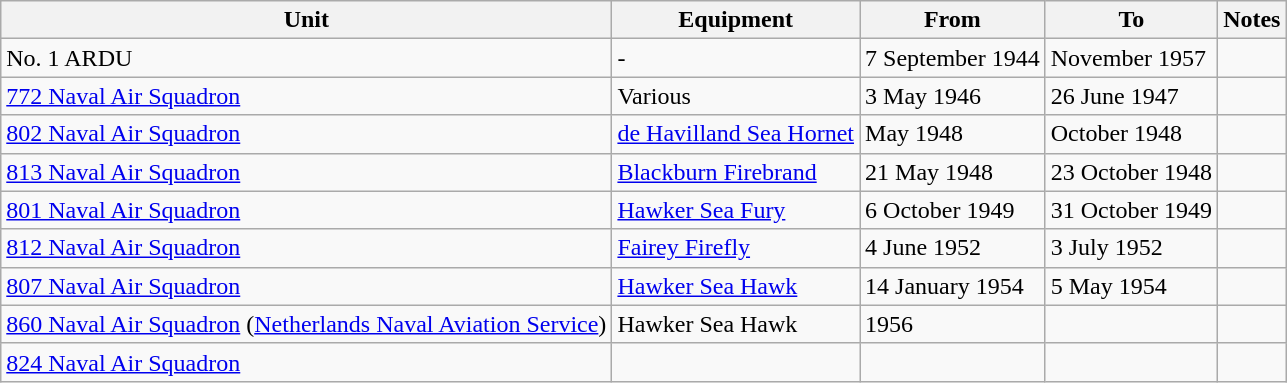<table class="wikitable sortable">
<tr>
<th>Unit</th>
<th>Equipment</th>
<th>From</th>
<th>To</th>
<th>Notes</th>
</tr>
<tr>
<td>No. 1 ARDU</td>
<td>-</td>
<td>7 September 1944</td>
<td>November 1957</td>
<td></td>
</tr>
<tr>
<td><a href='#'>772 Naval Air Squadron</a></td>
<td>Various</td>
<td>3 May 1946</td>
<td>26 June 1947</td>
<td></td>
</tr>
<tr>
<td><a href='#'>802 Naval Air Squadron</a></td>
<td><a href='#'>de Havilland Sea Hornet</a></td>
<td>May 1948</td>
<td>October 1948</td>
<td></td>
</tr>
<tr>
<td><a href='#'>813 Naval Air Squadron</a></td>
<td><a href='#'>Blackburn Firebrand</a></td>
<td>21 May 1948</td>
<td>23 October 1948</td>
<td></td>
</tr>
<tr>
<td><a href='#'>801 Naval Air Squadron</a></td>
<td><a href='#'>Hawker Sea Fury</a></td>
<td>6 October 1949</td>
<td>31 October 1949</td>
<td></td>
</tr>
<tr>
<td><a href='#'>812 Naval Air Squadron</a></td>
<td><a href='#'>Fairey Firefly</a></td>
<td>4 June 1952</td>
<td>3 July 1952</td>
<td></td>
</tr>
<tr>
<td><a href='#'>807 Naval Air Squadron</a></td>
<td><a href='#'>Hawker Sea Hawk</a></td>
<td>14 January 1954</td>
<td>5 May 1954</td>
<td></td>
</tr>
<tr>
<td><a href='#'>860 Naval Air Squadron</a> (<a href='#'>Netherlands Naval Aviation Service</a>)</td>
<td>Hawker Sea Hawk</td>
<td>1956</td>
<td></td>
<td></td>
</tr>
<tr>
<td><a href='#'>824 Naval Air Squadron</a></td>
<td></td>
<td></td>
<td></td>
<td></td>
</tr>
</table>
